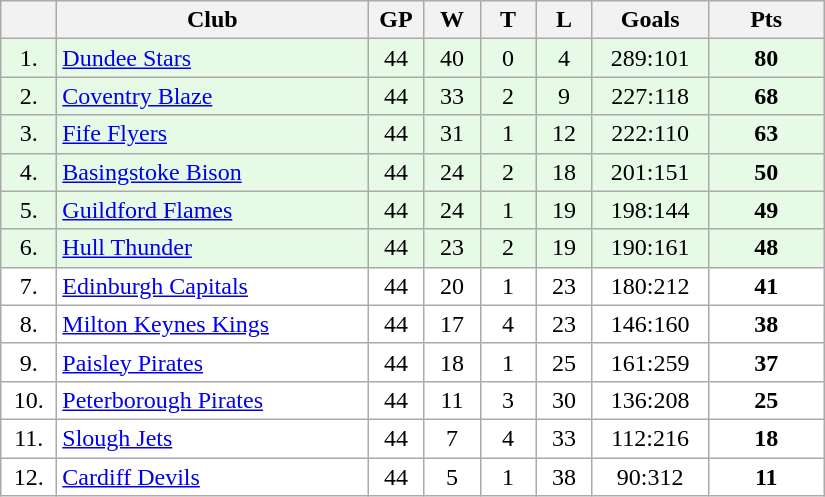<table class="wikitable">
<tr>
<th width="30"></th>
<th width="200">Club</th>
<th width="30">GP</th>
<th width="30">W</th>
<th width="30">T</th>
<th width="30">L</th>
<th width="70">Goals</th>
<th width="70">Pts</th>
</tr>
<tr bgcolor="#e6fae6" align="center">
<td>1.</td>
<td align="left"><a href='#'>Dundee Stars</a></td>
<td>44</td>
<td>40</td>
<td>0</td>
<td>4</td>
<td>289:101</td>
<td><strong>80</strong></td>
</tr>
<tr bgcolor="#e6fae6" align="center">
<td>2.</td>
<td align="left"><a href='#'>Coventry Blaze</a></td>
<td>44</td>
<td>33</td>
<td>2</td>
<td>9</td>
<td>227:118</td>
<td><strong>68</strong></td>
</tr>
<tr bgcolor="#e6fae6" align="center">
<td>3.</td>
<td align="left"><a href='#'>Fife Flyers</a></td>
<td>44</td>
<td>31</td>
<td>1</td>
<td>12</td>
<td>222:110</td>
<td><strong>63</strong></td>
</tr>
<tr bgcolor="#e6fae6" align="center">
<td>4.</td>
<td align="left"><a href='#'>Basingstoke Bison</a></td>
<td>44</td>
<td>24</td>
<td>2</td>
<td>18</td>
<td>201:151</td>
<td><strong>50</strong></td>
</tr>
<tr bgcolor="#e6fae6" align="center">
<td>5.</td>
<td align="left"><a href='#'>Guildford Flames</a></td>
<td>44</td>
<td>24</td>
<td>1</td>
<td>19</td>
<td>198:144</td>
<td><strong>49</strong></td>
</tr>
<tr bgcolor="#e6fae6" align="center">
<td>6.</td>
<td align="left"><a href='#'>Hull Thunder</a></td>
<td>44</td>
<td>23</td>
<td>2</td>
<td>19</td>
<td>190:161</td>
<td><strong>48</strong></td>
</tr>
<tr bgcolor="#FFFFFF" align="center">
<td>7.</td>
<td align="left"><a href='#'>Edinburgh Capitals</a></td>
<td>44</td>
<td>20</td>
<td>1</td>
<td>23</td>
<td>180:212</td>
<td><strong>41</strong></td>
</tr>
<tr bgcolor="#FFFFFF" align="center">
<td>8.</td>
<td align="left"><a href='#'>Milton Keynes Kings</a></td>
<td>44</td>
<td>17</td>
<td>4</td>
<td>23</td>
<td>146:160</td>
<td><strong>38</strong></td>
</tr>
<tr bgcolor="#FFFFFF" align="center">
<td>9.</td>
<td align="left"><a href='#'>Paisley Pirates</a></td>
<td>44</td>
<td>18</td>
<td>1</td>
<td>25</td>
<td>161:259</td>
<td><strong>37</strong></td>
</tr>
<tr bgcolor="#FFFFFF" align="center">
<td>10.</td>
<td align="left"><a href='#'>Peterborough Pirates</a></td>
<td>44</td>
<td>11</td>
<td>3</td>
<td>30</td>
<td>136:208</td>
<td><strong>25</strong></td>
</tr>
<tr bgcolor="#FFFFFF" align="center">
<td>11.</td>
<td align="left"><a href='#'>Slough Jets</a></td>
<td>44</td>
<td>7</td>
<td>4</td>
<td>33</td>
<td>112:216</td>
<td><strong>18</strong></td>
</tr>
<tr bgcolor="#FFFFFF" align="center">
<td>12.</td>
<td align="left"><a href='#'>Cardiff Devils</a></td>
<td>44</td>
<td>5</td>
<td>1</td>
<td>38</td>
<td>90:312</td>
<td><strong>11</strong></td>
</tr>
</table>
